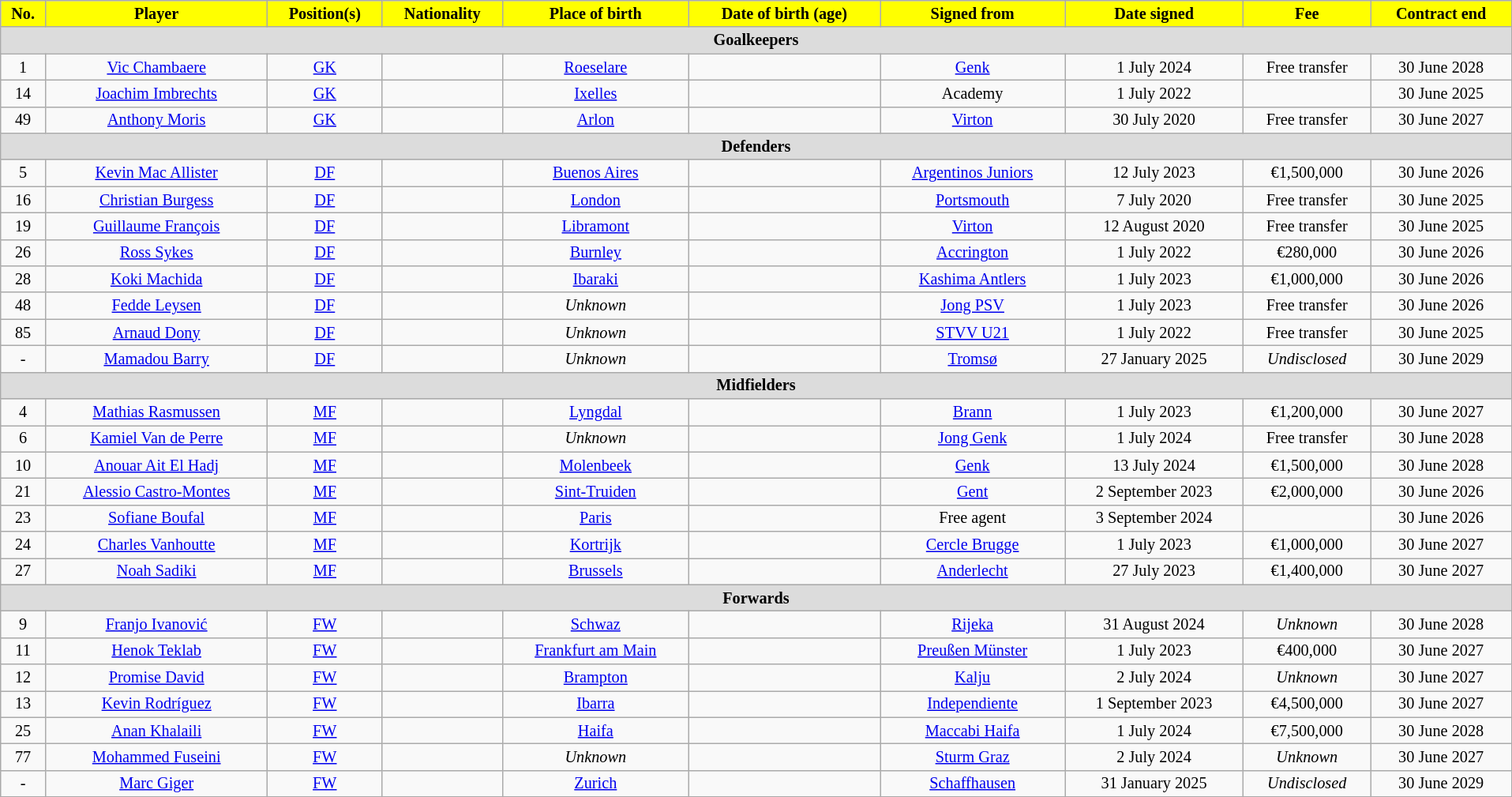<table class="wikitable" style="text-align:center; font-size:84.5%; width:101%;">
<tr>
<th style="color:black; background:#FFFF00; text-align:center;">No.</th>
<th style="color:black; background:#FFFF00; text-align:center;">Player</th>
<th style="color:black; background:#FFFF00; text-align:center;">Position(s)</th>
<th style="color:black; background:#FFFF00; text-align:center;">Nationality</th>
<th style="color:black; background:#FFFF00; text-align:center;">Place of birth</th>
<th style="color:black; background:#FFFF00; text-align:center;">Date of birth (age)</th>
<th style="color:black; background:#FFFF00; text-align:center;">Signed from</th>
<th style="color:black; background:#FFFF00; text-align:center;">Date signed</th>
<th style="color:black; background:#FFFF00; text-align:center;">Fee</th>
<th style="color:black; background:#FFFF00; text-align:center;">Contract end</th>
</tr>
<tr>
<th colspan="14" style="background:#dcdcdc; tepxt-align:center;">Goalkeepers</th>
</tr>
<tr>
<td>1</td>
<td><a href='#'>Vic Chambaere</a></td>
<td><a href='#'>GK</a></td>
<td></td>
<td><a href='#'>Roeselare</a></td>
<td></td>
<td> <a href='#'>Genk</a></td>
<td>1 July 2024</td>
<td>Free transfer</td>
<td>30 June 2028</td>
</tr>
<tr>
<td>14</td>
<td><a href='#'>Joachim Imbrechts</a></td>
<td><a href='#'>GK</a></td>
<td></td>
<td> <a href='#'>Ixelles</a></td>
<td></td>
<td>Academy</td>
<td>1 July 2022</td>
<td></td>
<td>30 June 2025</td>
</tr>
<tr>
<td>49</td>
<td><a href='#'>Anthony Moris</a></td>
<td><a href='#'>GK</a></td>
<td></td>
<td> <a href='#'>Arlon</a></td>
<td></td>
<td> <a href='#'>Virton</a></td>
<td>30 July 2020</td>
<td>Free transfer</td>
<td>30 June 2027</td>
</tr>
<tr>
<th colspan="14" style="background:#dcdcdc; tepxt-align:center;">Defenders</th>
</tr>
<tr>
<td>5</td>
<td><a href='#'>Kevin Mac Allister</a></td>
<td><a href='#'>DF</a></td>
<td></td>
<td><a href='#'>Buenos Aires</a></td>
<td></td>
<td> <a href='#'>Argentinos Juniors</a></td>
<td>12 July 2023</td>
<td>€1,500,000</td>
<td>30 June 2026</td>
</tr>
<tr>
<td>16</td>
<td><a href='#'>Christian Burgess</a></td>
<td><a href='#'>DF</a></td>
<td></td>
<td><a href='#'>London</a></td>
<td></td>
<td> <a href='#'>Portsmouth</a></td>
<td>7 July 2020</td>
<td>Free transfer</td>
<td>30 June 2025</td>
</tr>
<tr>
<td>19</td>
<td><a href='#'>Guillaume François</a></td>
<td><a href='#'>DF</a></td>
<td></td>
<td><a href='#'>Libramont</a></td>
<td></td>
<td> <a href='#'>Virton</a></td>
<td>12 August 2020</td>
<td>Free transfer</td>
<td>30 June 2025</td>
</tr>
<tr>
<td>26</td>
<td><a href='#'>Ross Sykes</a></td>
<td><a href='#'>DF</a></td>
<td></td>
<td><a href='#'>Burnley</a></td>
<td></td>
<td> <a href='#'>Accrington</a></td>
<td>1 July 2022</td>
<td>€280,000</td>
<td>30 June 2026</td>
</tr>
<tr>
<td>28</td>
<td><a href='#'>Koki Machida</a></td>
<td><a href='#'>DF</a></td>
<td></td>
<td><a href='#'>Ibaraki</a></td>
<td></td>
<td> <a href='#'>Kashima Antlers</a></td>
<td>1 July 2023</td>
<td>€1,000,000</td>
<td>30 June 2026</td>
</tr>
<tr>
<td>48</td>
<td><a href='#'>Fedde Leysen</a></td>
<td><a href='#'>DF</a></td>
<td></td>
<td><em>Unknown</em></td>
<td></td>
<td> <a href='#'>Jong PSV</a></td>
<td>1 July 2023</td>
<td>Free transfer</td>
<td>30 June 2026</td>
</tr>
<tr>
<td>85</td>
<td><a href='#'>Arnaud Dony</a></td>
<td><a href='#'>DF</a></td>
<td></td>
<td><em>Unknown</em></td>
<td></td>
<td> <a href='#'>STVV U21</a></td>
<td>1 July 2022</td>
<td>Free transfer</td>
<td>30 June 2025</td>
</tr>
<tr>
<td>-</td>
<td><a href='#'>Mamadou Barry</a></td>
<td><a href='#'>DF</a></td>
<td></td>
<td><em>Unknown</em></td>
<td></td>
<td> <a href='#'>Tromsø</a></td>
<td>27 January 2025</td>
<td><em>Undisclosed</em></td>
<td>30 June 2029</td>
</tr>
<tr>
<th colspan="14" style="background:#dcdcdc; tepxt-align:center;">Midfielders</th>
</tr>
<tr>
<td>4</td>
<td><a href='#'>Mathias Rasmussen</a></td>
<td><a href='#'>MF</a></td>
<td></td>
<td><a href='#'>Lyngdal</a></td>
<td></td>
<td> <a href='#'>Brann</a></td>
<td>1 July 2023</td>
<td>€1,200,000</td>
<td>30 June 2027</td>
</tr>
<tr>
<td>6</td>
<td><a href='#'>Kamiel Van de Perre</a></td>
<td><a href='#'>MF</a></td>
<td></td>
<td><em>Unknown</em></td>
<td></td>
<td> <a href='#'>Jong Genk</a></td>
<td>1 July 2024</td>
<td>Free transfer</td>
<td>30 June 2028</td>
</tr>
<tr>
<td>10</td>
<td><a href='#'>Anouar Ait El Hadj</a></td>
<td><a href='#'>MF</a></td>
<td></td>
<td><a href='#'>Molenbeek</a></td>
<td></td>
<td> <a href='#'>Genk</a></td>
<td>13 July 2024</td>
<td>€1,500,000</td>
<td>30 June 2028</td>
</tr>
<tr>
<td>21</td>
<td><a href='#'>Alessio Castro-Montes</a></td>
<td><a href='#'>MF</a></td>
<td></td>
<td><a href='#'>Sint-Truiden</a></td>
<td></td>
<td> <a href='#'>Gent</a></td>
<td>2 September 2023</td>
<td>€2,000,000</td>
<td>30 June 2026</td>
</tr>
<tr>
<td>23</td>
<td><a href='#'>Sofiane Boufal</a></td>
<td><a href='#'>MF</a></td>
<td></td>
<td> <a href='#'>Paris</a></td>
<td></td>
<td>Free agent</td>
<td>3 September 2024</td>
<td></td>
<td>30 June 2026</td>
</tr>
<tr>
<td>24</td>
<td><a href='#'>Charles Vanhoutte</a></td>
<td><a href='#'>MF</a></td>
<td></td>
<td><a href='#'>Kortrijk</a></td>
<td></td>
<td> <a href='#'>Cercle Brugge</a></td>
<td>1 July 2023</td>
<td>€1,000,000</td>
<td>30 June 2027</td>
</tr>
<tr>
<td>27</td>
<td><a href='#'>Noah Sadiki</a></td>
<td><a href='#'>MF</a></td>
<td></td>
<td> <a href='#'>Brussels</a></td>
<td></td>
<td> <a href='#'>Anderlecht</a></td>
<td>27 July 2023</td>
<td>€1,400,000</td>
<td>30 June 2027</td>
</tr>
<tr>
<th colspan="14" style="background:#dcdcdc; tepxt-align:center;">Forwards</th>
</tr>
<tr>
<td>9 </td>
<td><a href='#'>Franjo Ivanović</a></td>
<td><a href='#'>FW</a></td>
<td></td>
<td> <a href='#'>Schwaz</a></td>
<td></td>
<td> <a href='#'>Rijeka</a></td>
<td>31 August 2024</td>
<td><em>Unknown</em></td>
<td>30 June 2028</td>
</tr>
<tr>
<td>11</td>
<td><a href='#'>Henok Teklab</a></td>
<td><a href='#'>FW</a></td>
<td></td>
<td><a href='#'>Frankfurt am Main</a></td>
<td></td>
<td> <a href='#'>Preußen Münster</a></td>
<td>1 July 2023</td>
<td>€400,000</td>
<td>30 June 2027</td>
</tr>
<tr>
<td>12</td>
<td><a href='#'>Promise David</a></td>
<td><a href='#'>FW</a></td>
<td></td>
<td> <a href='#'>Brampton</a></td>
<td></td>
<td> <a href='#'>Kalju</a></td>
<td>2 July 2024</td>
<td><em>Unknown</em></td>
<td>30 June 2027</td>
</tr>
<tr>
<td>13</td>
<td><a href='#'>Kevin Rodríguez</a></td>
<td><a href='#'>FW</a></td>
<td></td>
<td><a href='#'>Ibarra</a></td>
<td></td>
<td> <a href='#'>Independiente</a></td>
<td>1 September 2023</td>
<td>€4,500,000</td>
<td>30 June 2027</td>
</tr>
<tr>
<td>25</td>
<td><a href='#'>Anan Khalaili</a></td>
<td><a href='#'>FW</a></td>
<td></td>
<td><a href='#'>Haifa</a></td>
<td></td>
<td> <a href='#'>Maccabi Haifa</a></td>
<td>1 July 2024</td>
<td>€7,500,000</td>
<td>30 June 2028</td>
</tr>
<tr>
<td>77</td>
<td><a href='#'>Mohammed Fuseini</a></td>
<td><a href='#'>FW</a></td>
<td></td>
<td><em>Unknown</em></td>
<td></td>
<td> <a href='#'>Sturm Graz</a></td>
<td>2 July 2024</td>
<td><em>Unknown</em></td>
<td>30 June 2027</td>
</tr>
<tr>
<td>-</td>
<td><a href='#'>Marc Giger</a></td>
<td><a href='#'>FW</a></td>
<td></td>
<td><a href='#'>Zurich</a></td>
<td></td>
<td> <a href='#'>Schaffhausen</a></td>
<td>31 January 2025</td>
<td><em>Undisclosed</em></td>
<td>30 June 2029</td>
</tr>
<tr>
</tr>
</table>
